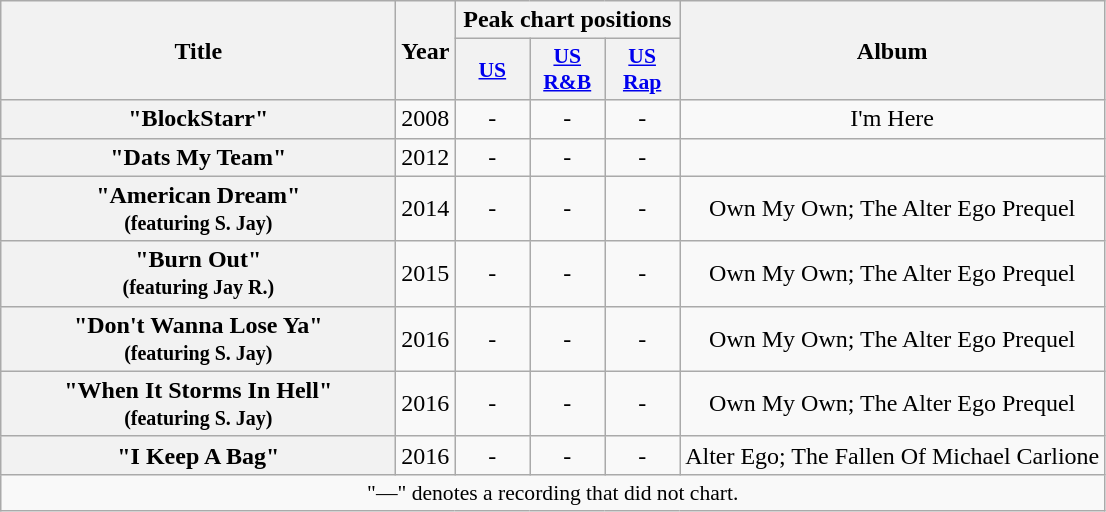<table class="wikitable plainrowheaders" style="text-align:center;" border="1">
<tr>
<th scope="col" rowspan="2" style="width:16em;">Title</th>
<th scope="col" rowspan="2">Year</th>
<th scope="col" colspan="3">Peak chart positions</th>
<th scope="col" rowspan="2">Album</th>
</tr>
<tr>
<th style="width:3em; font-size:90%"><a href='#'>US</a></th>
<th style="width:3em; font-size:90%"><a href='#'>US<br>R&B</a></th>
<th style="width:3em; font-size:90%"><a href='#'>US<br>Rap</a></th>
</tr>
<tr>
<th scope="row">"BlockStarr"</th>
<td>2008</td>
<td>-</td>
<td>-</td>
<td>-</td>
<td>I'm Here</td>
</tr>
<tr>
<th scope="row">"Dats My Team"</th>
<td>2012</td>
<td>-</td>
<td>-</td>
<td>-</td>
<td></td>
</tr>
<tr>
<th scope="row">"American Dream"<br><small>(featuring S. Jay)</small></th>
<td>2014</td>
<td>-</td>
<td>-</td>
<td>-</td>
<td>Own My Own; The Alter Ego Prequel</td>
</tr>
<tr>
<th scope="row">"Burn Out"<br><small>(featuring Jay R.)</small></th>
<td>2015</td>
<td>-</td>
<td>-</td>
<td>-</td>
<td>Own My Own; The Alter Ego Prequel</td>
</tr>
<tr>
<th scope="row">"Don't Wanna Lose Ya"<br><small>(featuring S. Jay)</small></th>
<td>2016</td>
<td>-</td>
<td>-</td>
<td>-</td>
<td>Own My Own; The Alter Ego Prequel</td>
</tr>
<tr>
<th scope="row">"When It Storms In Hell"<br><small>(featuring S. Jay)</small></th>
<td>2016</td>
<td>-</td>
<td>-</td>
<td>-</td>
<td>Own My Own; The Alter Ego Prequel</td>
</tr>
<tr>
<th scope="row">"I Keep A Bag"</th>
<td>2016</td>
<td>-</td>
<td>-</td>
<td>-</td>
<td>Alter Ego; The Fallen Of Michael Carlione</td>
</tr>
<tr>
<td colspan="6" style="font-size:90%">"—" denotes a recording that did not chart.</td>
</tr>
</table>
